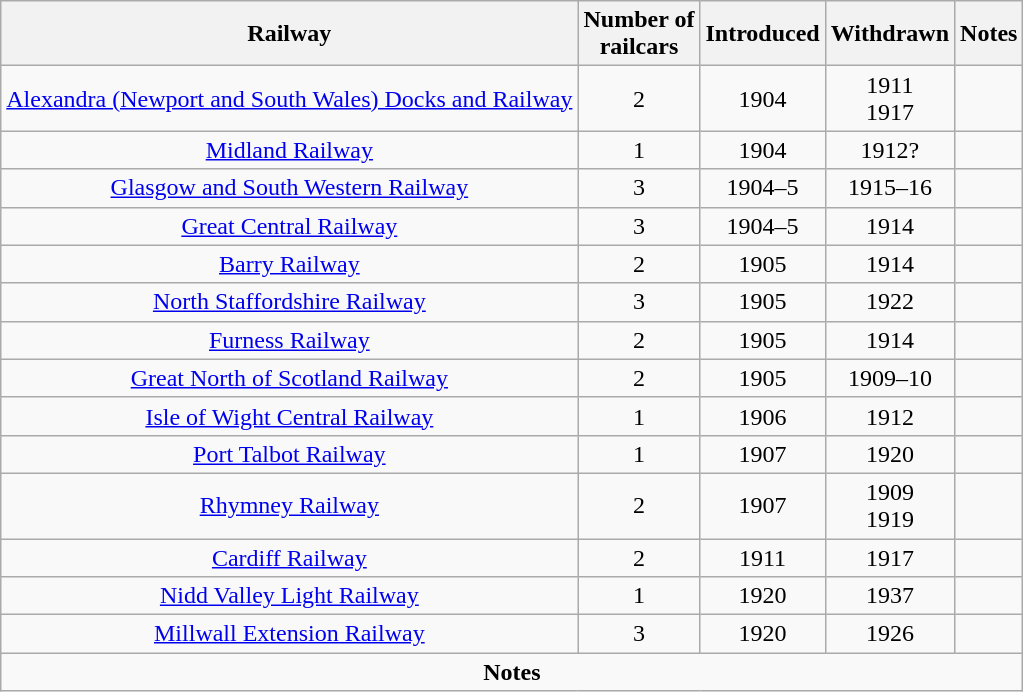<table class="wikitable mw-collapsible" style="text-align:center;">
<tr>
<th>Railway</th>
<th>Number of<br>railcars</th>
<th>Introduced</th>
<th>Withdrawn</th>
<th>Notes</th>
</tr>
<tr>
<td><a href='#'>Alexandra (Newport and South Wales) Docks and Railway</a></td>
<td>2</td>
<td>1904</td>
<td>1911<br>1917</td>
<td></td>
</tr>
<tr>
<td><a href='#'>Midland Railway</a></td>
<td>1</td>
<td>1904</td>
<td>1912?</td>
<td></td>
</tr>
<tr>
<td><a href='#'>Glasgow and South Western Railway</a></td>
<td>3</td>
<td>1904–5</td>
<td>1915–16</td>
<td></td>
</tr>
<tr>
<td><a href='#'>Great Central Railway</a></td>
<td>3</td>
<td>1904–5</td>
<td>1914</td>
<td></td>
</tr>
<tr>
<td><a href='#'>Barry Railway</a></td>
<td>2</td>
<td>1905</td>
<td>1914</td>
<td></td>
</tr>
<tr>
<td><a href='#'>North Staffordshire Railway</a></td>
<td>3</td>
<td>1905</td>
<td>1922</td>
<td></td>
</tr>
<tr>
<td><a href='#'>Furness Railway</a></td>
<td>2</td>
<td>1905</td>
<td>1914</td>
<td></td>
</tr>
<tr>
<td><a href='#'>Great North of Scotland Railway</a></td>
<td>2</td>
<td>1905</td>
<td>1909–10</td>
<td></td>
</tr>
<tr>
<td><a href='#'>Isle of Wight Central Railway</a></td>
<td>1</td>
<td>1906</td>
<td>1912</td>
<td></td>
</tr>
<tr>
<td><a href='#'>Port Talbot Railway</a></td>
<td>1</td>
<td>1907</td>
<td>1920</td>
<td></td>
</tr>
<tr>
<td><a href='#'>Rhymney Railway</a></td>
<td>2</td>
<td>1907</td>
<td>1909<br>1919</td>
<td></td>
</tr>
<tr>
<td><a href='#'>Cardiff Railway</a></td>
<td>2</td>
<td>1911</td>
<td>1917</td>
<td></td>
</tr>
<tr>
<td><a href='#'>Nidd Valley Light Railway</a></td>
<td>1</td>
<td>1920</td>
<td>1937</td>
<td></td>
</tr>
<tr>
<td><a href='#'>Millwall Extension Railway</a></td>
<td>3</td>
<td>1920</td>
<td>1926</td>
<td></td>
</tr>
<tr>
<td colspan="5"><strong>Notes</strong><br></td>
</tr>
</table>
